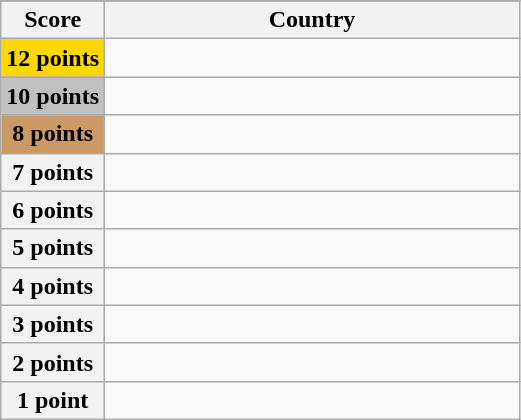<table class="wikitable">
<tr>
</tr>
<tr>
<th scope="col" width="20%">Score</th>
<th scope="col">Country</th>
</tr>
<tr>
<th scope="row" style="background:gold">12 points</th>
<td></td>
</tr>
<tr>
<th scope="row" style="background:silver">10 points</th>
<td></td>
</tr>
<tr>
<th scope="row" style="background:#CC9966">8 points</th>
<td></td>
</tr>
<tr>
<th scope="row">7 points</th>
<td></td>
</tr>
<tr>
<th scope="row">6 points</th>
<td></td>
</tr>
<tr>
<th scope="row">5 points</th>
<td></td>
</tr>
<tr>
<th scope="row">4 points</th>
<td></td>
</tr>
<tr>
<th scope="row">3 points</th>
<td></td>
</tr>
<tr>
<th scope="row">2 points</th>
<td></td>
</tr>
<tr>
<th scope="row">1 point</th>
<td></td>
</tr>
</table>
